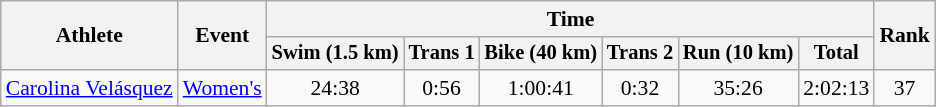<table class=wikitable style="font-size:90%;text-align:center">
<tr>
<th rowspan=2>Athlete</th>
<th rowspan=2>Event</th>
<th colspan=6>Time</th>
<th rowspan=2>Rank</th>
</tr>
<tr style="font-size:95%">
<th>Swim (1.5 km)</th>
<th>Trans 1</th>
<th>Bike (40 km)</th>
<th>Trans 2</th>
<th>Run (10 km)</th>
<th>Total</th>
</tr>
<tr>
<td align=left><a href='#'>Carolina Velásquez</a></td>
<td align=left><a href='#'>Women's</a></td>
<td>24:38</td>
<td>0:56</td>
<td>1:00:41</td>
<td>0:32</td>
<td>35:26</td>
<td>2:02:13</td>
<td>37</td>
</tr>
</table>
